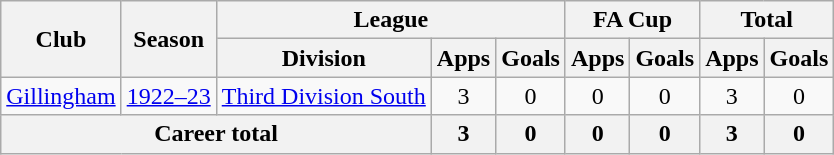<table class="wikitable" style="text-align: center;">
<tr>
<th rowspan="2">Club</th>
<th rowspan="2">Season</th>
<th colspan="3">League</th>
<th colspan="2">FA Cup</th>
<th colspan="2">Total</th>
</tr>
<tr>
<th>Division</th>
<th>Apps</th>
<th>Goals</th>
<th>Apps</th>
<th>Goals</th>
<th>Apps</th>
<th>Goals</th>
</tr>
<tr>
<td><a href='#'>Gillingham</a></td>
<td><a href='#'>1922–23</a></td>
<td><a href='#'>Third Division South</a></td>
<td>3</td>
<td>0</td>
<td>0</td>
<td>0</td>
<td>3</td>
<td>0</td>
</tr>
<tr>
<th colspan="3">Career total</th>
<th>3</th>
<th>0</th>
<th>0</th>
<th>0</th>
<th>3</th>
<th>0</th>
</tr>
</table>
